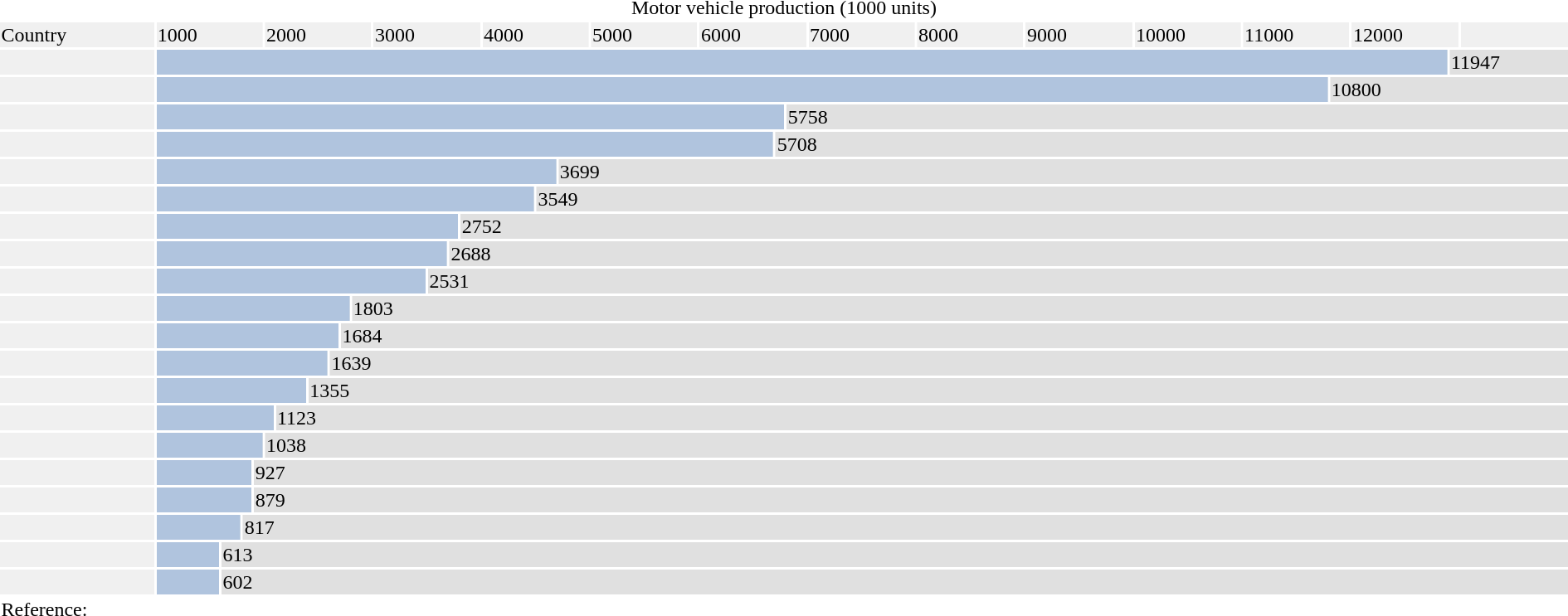<table class="toccolours nowraplinks">
<tr>
</tr>
<tr>
<td style="text-align:center;" colspan=150>Motor vehicle production (1000 units)</td>
</tr>
<tr style="background:#F0F0F0">
<td width="11%" colspan=20>Country</td>
<td width="6%" colspan=10>1000</td>
<td width="6%" colspan=10>2000</td>
<td width="6%" colspan=10>3000</td>
<td width="6%" colspan=10>4000</td>
<td width="6%" colspan=10>5000</td>
<td width="6%" colspan=10>6000</td>
<td width="6%" colspan=10>7000</td>
<td width="6%" colspan=10>8000</td>
<td width="6%" colspan=10>9000</td>
<td width="6%" colspan=10>10000</td>
<td width="6%" colspan=10>11000</td>
<td width="6%" colspan=10>12000</td>
<td width="6%" colspan=10></td>
</tr>
<tr style="background-color:#E0E0E0;">
<td colspan=20 style="text-align:left;background-color:#F0F0F0;"></td>
<td colspan=119 style="background-color:#B0C4DE"></td>
<td colspan=11 style="text-align:left;">11947</td>
</tr>
<tr style="background-color:#E0E0E0;">
<td colspan=20 style="text-align:left;background-color:#F0F0F0;"></td>
<td colspan=108 style="background-color:#B0C4DE"></td>
<td colspan=22 style="text-align:left;">10800</td>
</tr>
<tr style="background-color:#E0E0E0;">
<td colspan=20 style="text-align:left;background-color:#F0F0F0;"></td>
<td colspan=58 style="background-color:#B0C4DE"></td>
<td colspan=72 style="text-align:left;">5758</td>
</tr>
<tr style="background-color:#E0E0E0;">
<td colspan=20 style="text-align:left;background-color:#F0F0F0;"></td>
<td colspan=57 style="background-color:#B0C4DE"></td>
<td colspan=73 style="text-align:left;">5708</td>
</tr>
<tr style="background-color:#E0E0E0;">
<td colspan=20 style="text-align:left;background-color:#F0F0F0;"></td>
<td colspan=37 style="background-color:#B0C4DE"></td>
<td colspan=93 style="text-align:left;">3699</td>
</tr>
<tr style="background-color:#E0E0E0;">
<td colspan=20 style="text-align:left;background-color:#F0F0F0;"></td>
<td colspan=35 style="background-color:#B0C4DE"></td>
<td colspan=95 style="text-align:left;">3549</td>
</tr>
<tr style="background-color:#E0E0E0;">
<td colspan=20 style="text-align:left;background-color:#F0F0F0;"></td>
<td colspan=28 style="background-color:#B0C4DE"></td>
<td colspan=102 style="text-align:left;">2752</td>
</tr>
<tr style="background-color:#E0E0E0;">
<td colspan=20 style="text-align:left;background-color:#F0F0F0;"></td>
<td colspan=27 style="background-color:#B0C4DE"></td>
<td colspan=103 style="text-align:left;">2688</td>
</tr>
<tr style="background-color:#E0E0E0;">
<td colspan=20 style="text-align:left;background-color:#F0F0F0;"></td>
<td colspan=25 style="background-color:#B0C4DE"></td>
<td colspan=105 style="text-align:left;">2531</td>
</tr>
<tr style="background-color:#E0E0E0;">
<td colspan=20 style="text-align:left;background-color:#F0F0F0;"></td>
<td colspan=18 style="background-color:#B0C4DE"></td>
<td colspan=112 style="text-align:left;">1803</td>
</tr>
<tr style="background-color:#E0E0E0;">
<td colspan=20 style="text-align:left;background-color:#F0F0F0;"></td>
<td colspan=17 style="background-color:#B0C4DE"></td>
<td colspan=113 style="text-align:left;">1684</td>
</tr>
<tr style="background-color:#E0E0E0;">
<td colspan=20 style="text-align:left;background-color:#F0F0F0;"></td>
<td colspan=16 style="background-color:#B0C4DE"></td>
<td colspan=114 style="text-align:left;">1639</td>
</tr>
<tr style="background-color:#E0E0E0;">
<td colspan=20 style="text-align:left;background-color:#F0F0F0;"></td>
<td colspan=14 style="background-color:#B0C4DE"></td>
<td colspan=116 style="text-align:left;">1355</td>
</tr>
<tr style="background-color:#E0E0E0;">
<td colspan=20 style="text-align:left;background-color:#F0F0F0;"></td>
<td colspan=11 style="background-color:#B0C4DE"></td>
<td colspan=119 style="text-align:left;">1123</td>
</tr>
<tr style="background-color:#E0E0E0;">
<td colspan=20 style="text-align:left;background-color:#F0F0F0;"></td>
<td colspan=10 style="background-color:#B0C4DE"></td>
<td colspan=120 style="text-align:left;">1038</td>
</tr>
<tr style="background-color:#E0E0E0;">
<td colspan=20 style="text-align:left;background-color:#F0F0F0;"></td>
<td colspan=9 style="background-color:#B0C4DE"></td>
<td colspan=121 style="text-align:left;">927</td>
</tr>
<tr style="background-color:#E0E0E0;">
<td colspan=20 style="text-align:left;background-color:#F0F0F0;"></td>
<td colspan=9 style="background-color:#B0C4DE"></td>
<td colspan=121 style="text-align:left;">879</td>
</tr>
<tr style="background-color:#E0E0E0;">
<td colspan=20 style="text-align:left;background-color:#F0F0F0;"></td>
<td colspan=8 style="background-color:#B0C4DE"></td>
<td colspan=122 style="text-align:left;">817</td>
</tr>
<tr style="background-color:#E0E0E0;">
<td colspan=20 style="text-align:left;background-color:#F0F0F0;"></td>
<td colspan=6 style="background-color:#B0C4DE"></td>
<td colspan=124 style="text-align:left;">613</td>
</tr>
<tr style="background-color:#E0E0E0;">
<td colspan=20 style="text-align:left;background-color:#F0F0F0;"></td>
<td colspan=6 style="background-color:#B0C4DE"></td>
<td colspan=124 style="text-align:left;">602</td>
</tr>
<tr>
<td colspan=150 style="text-align:left;">Reference: </td>
</tr>
<tr>
<td colspan="20"></td>
<td> </td>
<td> </td>
<td> </td>
<td> </td>
<td> </td>
<td> </td>
<td> </td>
<td> </td>
<td> </td>
<td> </td>
<td> </td>
<td> </td>
<td> </td>
<td> </td>
<td> </td>
<td> </td>
<td> </td>
<td> </td>
<td> </td>
<td> </td>
<td> </td>
<td> </td>
<td> </td>
<td> </td>
<td> </td>
<td> </td>
<td> </td>
<td> </td>
<td> </td>
<td> </td>
<td> </td>
<td> </td>
<td> </td>
<td> </td>
<td> </td>
<td> </td>
<td> </td>
<td> </td>
<td> </td>
<td> </td>
<td> </td>
<td> </td>
<td> </td>
<td> </td>
<td> </td>
<td> </td>
<td> </td>
<td> </td>
<td> </td>
<td> </td>
<td> </td>
<td> </td>
<td> </td>
<td> </td>
<td> </td>
<td> </td>
<td> </td>
<td> </td>
<td> </td>
<td> </td>
<td> </td>
<td> </td>
<td> </td>
<td> </td>
<td> </td>
<td> </td>
<td> </td>
<td> </td>
<td> </td>
<td> </td>
<td> </td>
<td> </td>
<td> </td>
<td> </td>
<td> </td>
<td> </td>
<td> </td>
<td> </td>
<td> </td>
<td> </td>
<td> </td>
<td> </td>
<td> </td>
<td> </td>
<td> </td>
<td> </td>
<td> </td>
<td> </td>
<td> </td>
<td> </td>
<td> </td>
<td> </td>
<td> </td>
<td> </td>
<td> </td>
<td> </td>
<td> </td>
<td> </td>
<td> </td>
<td> </td>
<td> </td>
<td> </td>
<td> </td>
<td> </td>
<td> </td>
<td> </td>
<td> </td>
<td> </td>
<td> </td>
<td> </td>
<td> </td>
<td> </td>
<td> </td>
<td> </td>
<td> </td>
<td> </td>
<td> </td>
<td> </td>
<td> </td>
<td> </td>
<td> </td>
<td> </td>
<td> </td>
<td> </td>
<td> </td>
<td> </td>
<td> </td>
<td> </td>
<td> </td>
<td> </td>
</tr>
</table>
